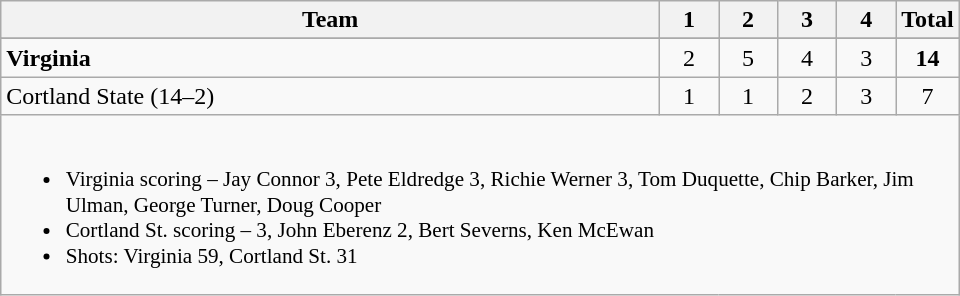<table class="wikitable" style="text-align:center; max-width:40em">
<tr>
<th>Team</th>
<th style="width:2em">1</th>
<th style="width:2em">2</th>
<th style="width:2em">3</th>
<th style="width:2em">4</th>
<th style="width:2em">Total</th>
</tr>
<tr>
</tr>
<tr>
<td style="text-align:left"><strong>Virginia</strong></td>
<td>2</td>
<td>5</td>
<td>4</td>
<td>3</td>
<td><strong>14</strong></td>
</tr>
<tr>
<td style="text-align:left">Cortland State (14–2)</td>
<td>1</td>
<td>1</td>
<td>2</td>
<td>3</td>
<td>7</td>
</tr>
<tr>
<td colspan=6 style="text-align:left; font-size:88%;"><br><ul><li>Virginia scoring – Jay Connor 3, Pete Eldredge 3, Richie Werner 3, Tom Duquette, Chip Barker, Jim Ulman, George Turner, Doug Cooper</li><li>Cortland St. scoring –  3, John Eberenz 2, Bert Severns, Ken McEwan</li><li>Shots: Virginia 59, Cortland St. 31</li></ul></td>
</tr>
</table>
